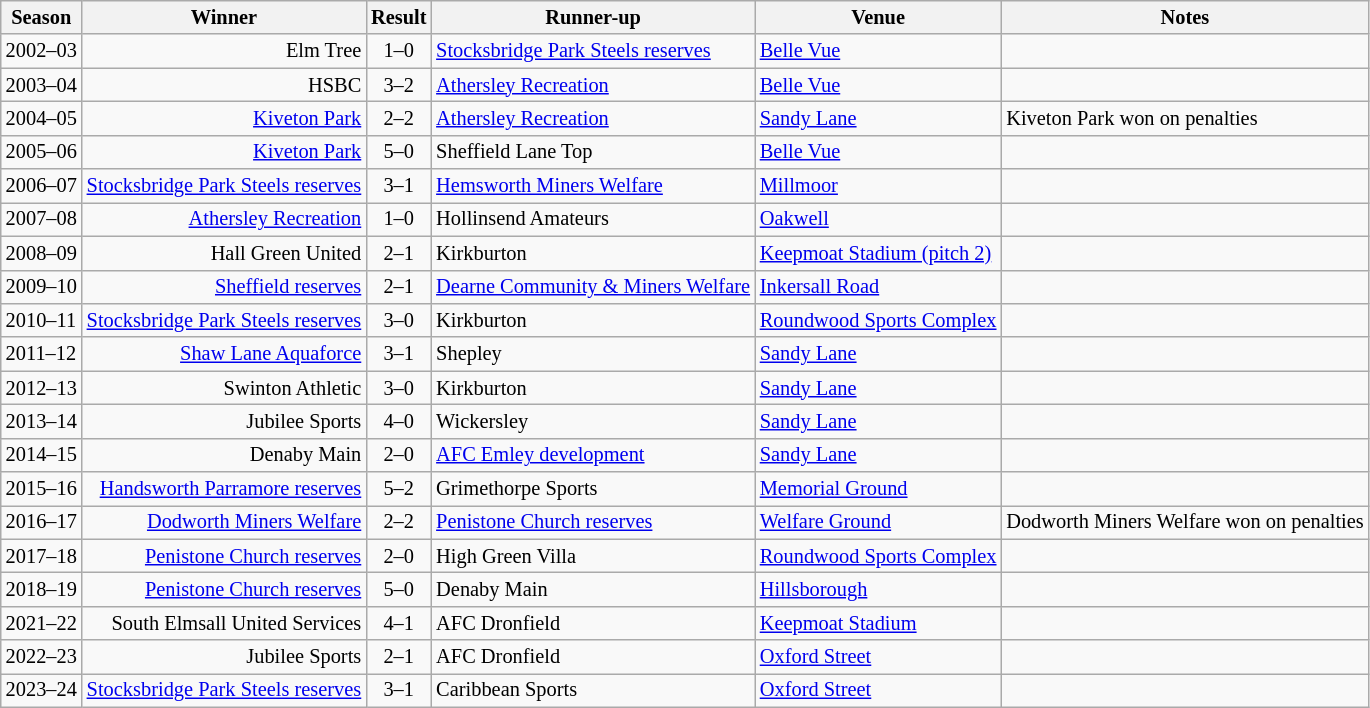<table class="wikitable" style=font-size:85%>
<tr>
<th>Season</th>
<th>Winner</th>
<th>Result</th>
<th>Runner-up</th>
<th>Venue</th>
<th>Notes</th>
</tr>
<tr>
<td>2002–03</td>
<td align="right">Elm Tree</td>
<td style="text-align:center;">1–0</td>
<td><a href='#'>Stocksbridge Park Steels reserves</a></td>
<td><a href='#'>Belle Vue</a></td>
<td></td>
</tr>
<tr>
<td>2003–04</td>
<td align="right">HSBC</td>
<td style="text-align:center;">3–2</td>
<td><a href='#'>Athersley Recreation</a></td>
<td><a href='#'>Belle Vue</a></td>
<td></td>
</tr>
<tr>
<td>2004–05</td>
<td align="right"><a href='#'>Kiveton Park</a></td>
<td style="text-align:center;">2–2</td>
<td><a href='#'>Athersley Recreation</a></td>
<td><a href='#'>Sandy Lane</a></td>
<td>Kiveton Park won on penalties</td>
</tr>
<tr>
<td>2005–06</td>
<td align="right"><a href='#'>Kiveton Park</a></td>
<td style="text-align:center;">5–0</td>
<td>Sheffield Lane Top</td>
<td><a href='#'>Belle Vue</a></td>
<td></td>
</tr>
<tr>
<td>2006–07</td>
<td align="right"><a href='#'>Stocksbridge Park Steels reserves</a></td>
<td style="text-align:center;">3–1</td>
<td><a href='#'>Hemsworth Miners Welfare</a></td>
<td><a href='#'>Millmoor</a></td>
<td></td>
</tr>
<tr>
<td>2007–08</td>
<td align="right"><a href='#'>Athersley Recreation</a></td>
<td style="text-align:center;">1–0</td>
<td>Hollinsend Amateurs</td>
<td><a href='#'>Oakwell</a></td>
<td></td>
</tr>
<tr>
<td>2008–09</td>
<td align="right">Hall Green United</td>
<td style="text-align:center;">2–1</td>
<td>Kirkburton</td>
<td><a href='#'>Keepmoat Stadium (pitch 2)</a></td>
<td></td>
</tr>
<tr>
<td>2009–10</td>
<td align="right"><a href='#'>Sheffield reserves</a></td>
<td style="text-align:center;">2–1</td>
<td><a href='#'>Dearne Community & Miners Welfare</a></td>
<td><a href='#'>Inkersall Road</a></td>
<td></td>
</tr>
<tr>
<td>2010–11</td>
<td align="right"><a href='#'>Stocksbridge Park Steels reserves</a></td>
<td style="text-align:center;">3–0</td>
<td>Kirkburton</td>
<td><a href='#'>Roundwood Sports Complex</a></td>
<td></td>
</tr>
<tr>
<td>2011–12</td>
<td align="right"><a href='#'>Shaw Lane Aquaforce</a></td>
<td style="text-align:center;">3–1</td>
<td>Shepley</td>
<td><a href='#'>Sandy Lane</a></td>
<td></td>
</tr>
<tr>
<td>2012–13</td>
<td align="right">Swinton Athletic</td>
<td style="text-align:center;">3–0</td>
<td>Kirkburton</td>
<td><a href='#'>Sandy Lane</a></td>
<td></td>
</tr>
<tr>
<td>2013–14</td>
<td align="right">Jubilee Sports</td>
<td style="text-align:center;">4–0</td>
<td>Wickersley</td>
<td><a href='#'>Sandy Lane</a></td>
<td></td>
</tr>
<tr>
<td>2014–15</td>
<td align="right">Denaby Main</td>
<td style="text-align:center;">2–0</td>
<td><a href='#'>AFC Emley development</a></td>
<td><a href='#'>Sandy Lane</a></td>
<td></td>
</tr>
<tr>
<td>2015–16</td>
<td align="right"><a href='#'>Handsworth Parramore reserves</a></td>
<td style="text-align:center;">5–2</td>
<td>Grimethorpe Sports</td>
<td><a href='#'>Memorial Ground</a></td>
<td></td>
</tr>
<tr>
<td>2016–17</td>
<td align="right"><a href='#'>Dodworth Miners Welfare</a></td>
<td style="text-align:center;">2–2</td>
<td><a href='#'>Penistone Church reserves</a></td>
<td><a href='#'>Welfare Ground</a></td>
<td>Dodworth Miners Welfare won on penalties</td>
</tr>
<tr>
<td>2017–18</td>
<td align="right"><a href='#'>Penistone Church reserves</a></td>
<td style="text-align:center;">2–0</td>
<td>High Green Villa</td>
<td><a href='#'>Roundwood Sports Complex</a></td>
<td></td>
</tr>
<tr>
<td>2018–19</td>
<td align="right"><a href='#'>Penistone Church reserves</a></td>
<td style="text-align:center;">5–0</td>
<td>Denaby Main</td>
<td><a href='#'>Hillsborough</a></td>
<td></td>
</tr>
<tr>
<td>2021–22</td>
<td align="right">South Elmsall United Services</td>
<td style="text-align:center;">4–1</td>
<td>AFC Dronfield</td>
<td><a href='#'>Keepmoat Stadium</a></td>
<td></td>
</tr>
<tr>
<td>2022–23</td>
<td align="right">Jubilee Sports</td>
<td style="text-align:center;">2–1</td>
<td>AFC Dronfield</td>
<td><a href='#'>Oxford Street</a></td>
<td></td>
</tr>
<tr>
<td>2023–24</td>
<td align="right"><a href='#'>Stocksbridge Park Steels reserves</a></td>
<td style="text-align:center;">3–1</td>
<td>Caribbean Sports</td>
<td><a href='#'>Oxford Street</a></td>
</tr>
</table>
